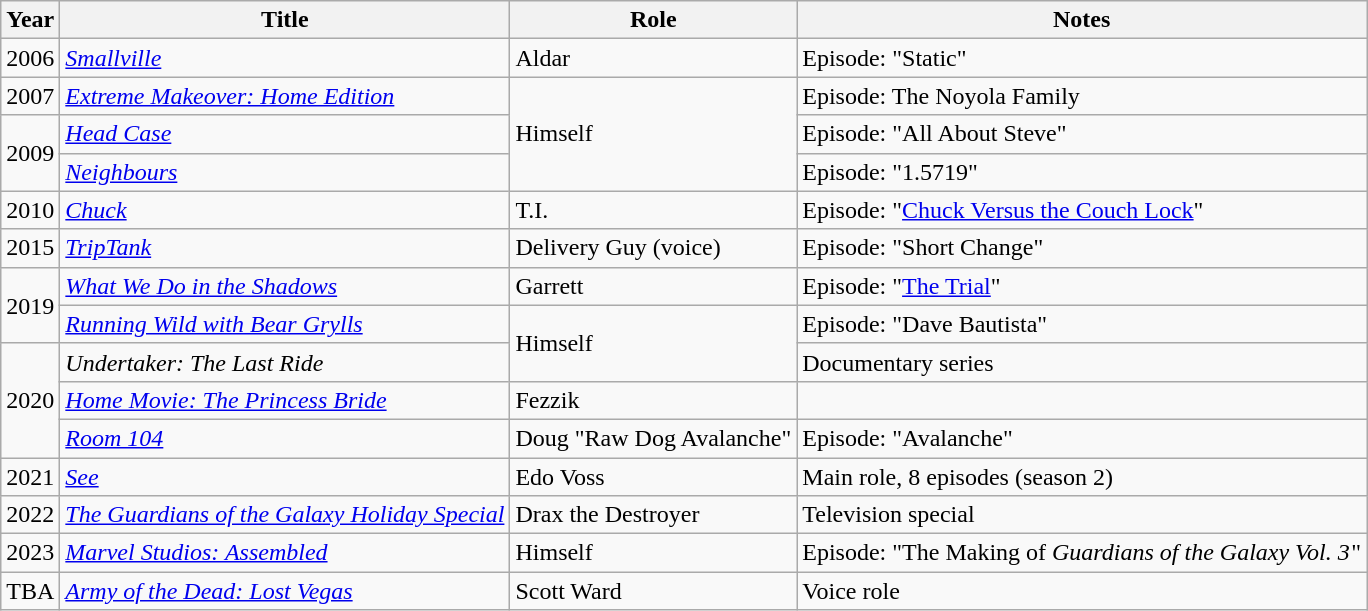<table class="wikitable sortable">
<tr>
<th>Year</th>
<th>Title</th>
<th>Role</th>
<th class="unsortable">Notes</th>
</tr>
<tr>
<td>2006</td>
<td><em><a href='#'>Smallville</a></em></td>
<td>Aldar</td>
<td>Episode: "Static"</td>
</tr>
<tr>
<td>2007</td>
<td><em><a href='#'>Extreme Makeover: Home Edition</a></em></td>
<td rowspan="3">Himself</td>
<td>Episode: The Noyola Family</td>
</tr>
<tr>
<td rowspan="2">2009</td>
<td><em><a href='#'>Head Case</a></em></td>
<td>Episode: "All About Steve"</td>
</tr>
<tr>
<td><em><a href='#'>Neighbours</a></em></td>
<td>Episode: "1.5719"</td>
</tr>
<tr>
<td>2010</td>
<td><em><a href='#'>Chuck</a></em></td>
<td>T.I.</td>
<td>Episode: "<a href='#'>Chuck Versus the Couch Lock</a>"</td>
</tr>
<tr>
<td>2015</td>
<td><em><a href='#'>TripTank</a></em></td>
<td>Delivery Guy (voice)</td>
<td>Episode: "Short Change"</td>
</tr>
<tr>
<td rowspan="2">2019</td>
<td><em><a href='#'>What We Do in the Shadows</a></em></td>
<td>Garrett</td>
<td>Episode: "<a href='#'>The Trial</a>"</td>
</tr>
<tr>
<td><em><a href='#'>Running Wild with Bear Grylls</a></em></td>
<td rowspan="2">Himself</td>
<td>Episode: "Dave Bautista"</td>
</tr>
<tr>
<td rowspan="3">2020</td>
<td><em>Undertaker: The Last Ride</em></td>
<td>Documentary series</td>
</tr>
<tr>
<td><em><a href='#'>Home Movie: The Princess Bride</a></em></td>
<td>Fezzik</td>
<td></td>
</tr>
<tr>
<td><em><a href='#'>Room 104</a></em></td>
<td>Doug "Raw Dog Avalanche"</td>
<td>Episode: "Avalanche"</td>
</tr>
<tr>
<td>2021</td>
<td><em><a href='#'>See</a></em></td>
<td>Edo Voss</td>
<td>Main role, 8 episodes (season 2)</td>
</tr>
<tr>
<td>2022</td>
<td><em><a href='#'>The Guardians of the Galaxy Holiday Special</a></em></td>
<td>Drax the Destroyer</td>
<td>Television special</td>
</tr>
<tr>
<td>2023</td>
<td><em><a href='#'>Marvel Studios: Assembled</a></em></td>
<td>Himself</td>
<td>Episode: "The Making of <em>Guardians of the Galaxy Vol. 3</em> "</td>
</tr>
<tr>
<td>TBA</td>
<td><em><a href='#'>Army of the Dead: Lost Vegas</a></em></td>
<td>Scott Ward</td>
<td>Voice role</td>
</tr>
</table>
